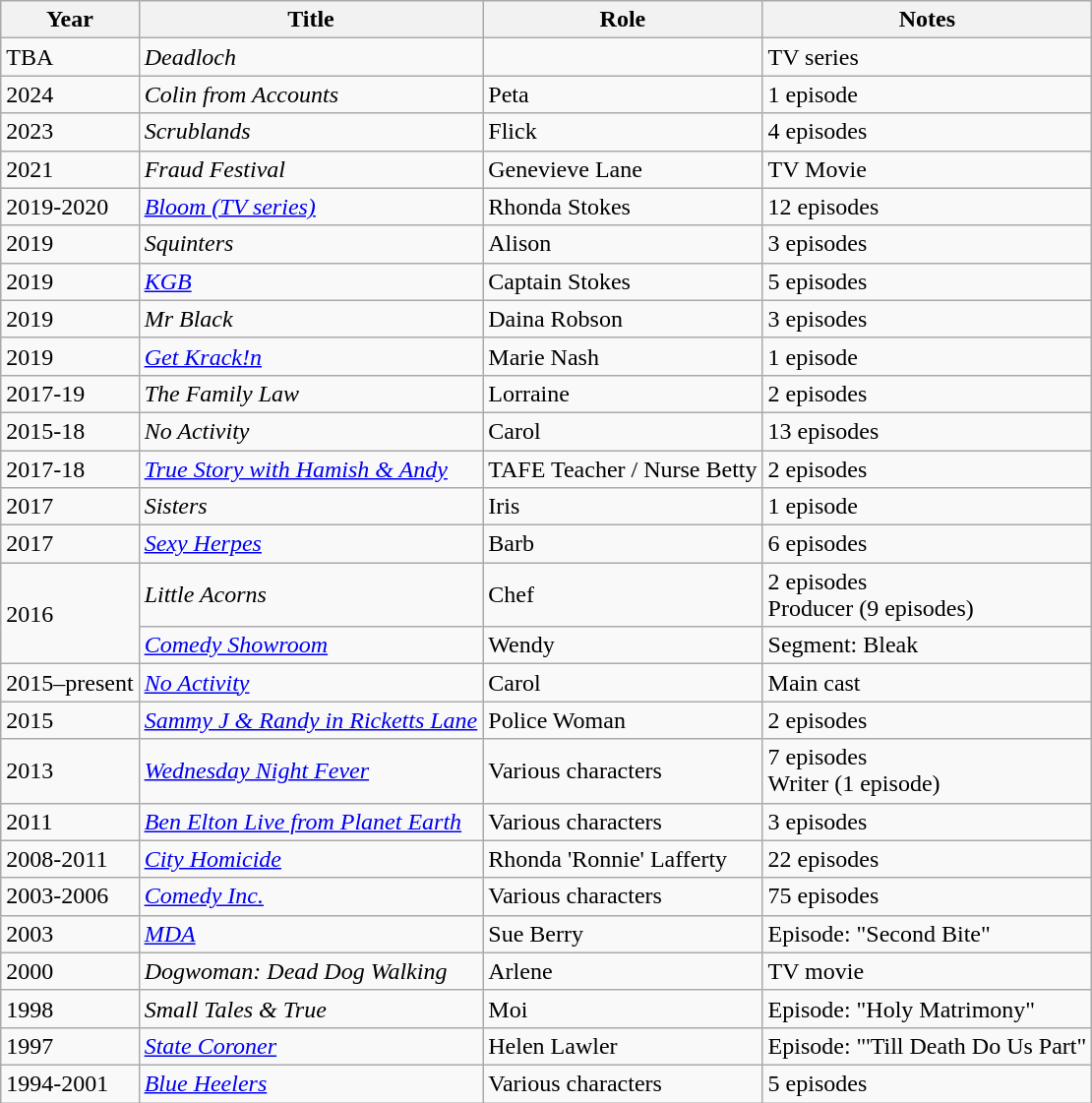<table class="wikitable sortable">
<tr>
<th>Year</th>
<th>Title</th>
<th>Role</th>
<th>Notes</th>
</tr>
<tr>
<td>TBA</td>
<td><em>Deadloch</em></td>
<td></td>
<td>TV series</td>
</tr>
<tr>
<td>2024</td>
<td><em>Colin from Accounts</em></td>
<td>Peta</td>
<td>1 episode</td>
</tr>
<tr>
<td>2023</td>
<td><em>Scrublands</em></td>
<td>Flick</td>
<td>4 episodes</td>
</tr>
<tr>
<td>2021</td>
<td><em>Fraud Festival</em></td>
<td>Genevieve Lane</td>
<td>TV Movie</td>
</tr>
<tr>
<td>2019-2020</td>
<td><em><a href='#'>Bloom (TV series)</a></em></td>
<td>Rhonda Stokes</td>
<td>12 episodes</td>
</tr>
<tr>
<td>2019</td>
<td><em>Squinters</em></td>
<td>Alison</td>
<td>3 episodes</td>
</tr>
<tr>
<td>2019</td>
<td><em><a href='#'>KGB</a></em></td>
<td>Captain Stokes</td>
<td>5 episodes</td>
</tr>
<tr>
<td>2019</td>
<td><em>Mr Black</em></td>
<td>Daina Robson</td>
<td>3 episodes</td>
</tr>
<tr>
<td>2019</td>
<td><em><a href='#'>Get Krack!n</a></em></td>
<td>Marie Nash</td>
<td>1 episode</td>
</tr>
<tr>
<td>2017-19</td>
<td><em>The Family Law</em></td>
<td>Lorraine</td>
<td>2 episodes</td>
</tr>
<tr>
<td>2015-18</td>
<td><em>No Activity</em></td>
<td>Carol</td>
<td>13 episodes</td>
</tr>
<tr>
<td>2017-18</td>
<td><em><a href='#'>True Story with Hamish & Andy</a></em></td>
<td>TAFE Teacher / Nurse Betty</td>
<td>2 episodes</td>
</tr>
<tr>
<td>2017</td>
<td><em>Sisters</em></td>
<td>Iris</td>
<td>1 episode</td>
</tr>
<tr>
<td>2017</td>
<td><em><a href='#'>Sexy Herpes</a></em></td>
<td>Barb</td>
<td>6 episodes</td>
</tr>
<tr>
<td rowspan="2">2016</td>
<td><em>Little Acorns</em></td>
<td>Chef</td>
<td>2 episodes<br>Producer (9 episodes)</td>
</tr>
<tr>
<td><em><a href='#'>Comedy Showroom</a></em></td>
<td>Wendy</td>
<td>Segment: Bleak</td>
</tr>
<tr>
<td>2015–present</td>
<td><em><a href='#'>No Activity</a></em></td>
<td>Carol</td>
<td>Main cast</td>
</tr>
<tr>
<td>2015</td>
<td><em><a href='#'>Sammy J & Randy in Ricketts Lane</a></em></td>
<td>Police Woman</td>
<td>2 episodes</td>
</tr>
<tr>
<td>2013</td>
<td><em><a href='#'>Wednesday Night Fever</a></em></td>
<td>Various characters</td>
<td>7 episodes<br>Writer (1 episode)</td>
</tr>
<tr>
<td>2011</td>
<td><em><a href='#'>Ben Elton Live from Planet Earth</a></em></td>
<td>Various characters</td>
<td>3 episodes</td>
</tr>
<tr>
<td>2008-2011</td>
<td><em><a href='#'>City Homicide</a></em></td>
<td>Rhonda 'Ronnie' Lafferty</td>
<td>22 episodes</td>
</tr>
<tr>
<td>2003-2006</td>
<td><em><a href='#'>Comedy Inc.</a></em></td>
<td>Various characters</td>
<td>75 episodes</td>
</tr>
<tr>
<td>2003</td>
<td><em><a href='#'>MDA</a></em></td>
<td>Sue Berry</td>
<td>Episode: "Second Bite"</td>
</tr>
<tr>
<td>2000</td>
<td><em>Dogwoman: Dead Dog Walking</em></td>
<td>Arlene</td>
<td>TV movie</td>
</tr>
<tr>
<td>1998</td>
<td><em>Small Tales & True</em></td>
<td>Moi</td>
<td>Episode: "Holy Matrimony"</td>
</tr>
<tr>
<td>1997</td>
<td><em><a href='#'>State Coroner</a></em></td>
<td>Helen Lawler</td>
<td>Episode: "'Till Death Do Us Part"</td>
</tr>
<tr>
<td>1994-2001</td>
<td><em><a href='#'>Blue Heelers</a></em></td>
<td>Various characters</td>
<td>5 episodes</td>
</tr>
</table>
